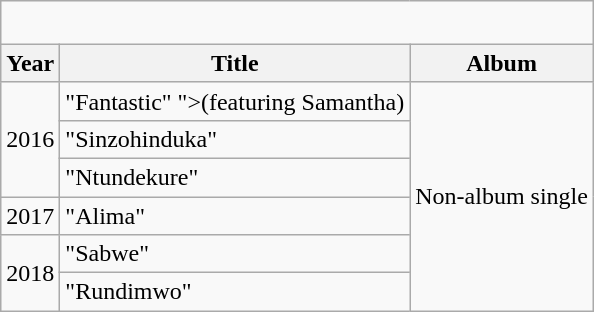<table class="wikitable sortable">
<tr>
<td colspan="3" style="font-size:110%"><br></td>
</tr>
<tr>
<th>Year</th>
<th>Title</th>
<th>Album</th>
</tr>
<tr>
<td rowspan="3">2016</td>
<td>"Fantastic" <span>">(featuring Samantha)</span></td>
<td rowspan="10">Non-album single</td>
</tr>
<tr>
<td>"Sinzohinduka"</td>
</tr>
<tr>
<td>"Ntundekure"</td>
</tr>
<tr>
<td>2017</td>
<td>"Alima"</td>
</tr>
<tr>
<td rowspan="2">2018</td>
<td>"Sabwe"</td>
</tr>
<tr>
<td>"Rundimwo"</td>
</tr>
</table>
